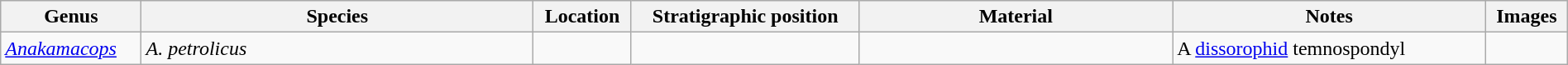<table class="wikitable" align="center" width="100%">
<tr>
<th>Genus</th>
<th width="25%">Species</th>
<th>Location</th>
<th>Stratigraphic position</th>
<th width="20%">Material</th>
<th width="20%">Notes</th>
<th>Images</th>
</tr>
<tr>
<td><em><a href='#'>Anakamacops</a></em></td>
<td><em>A. petrolicus</em></td>
<td></td>
<td></td>
<td></td>
<td>A <a href='#'>dissorophid</a> temnospondyl</td>
<td></td>
</tr>
</table>
